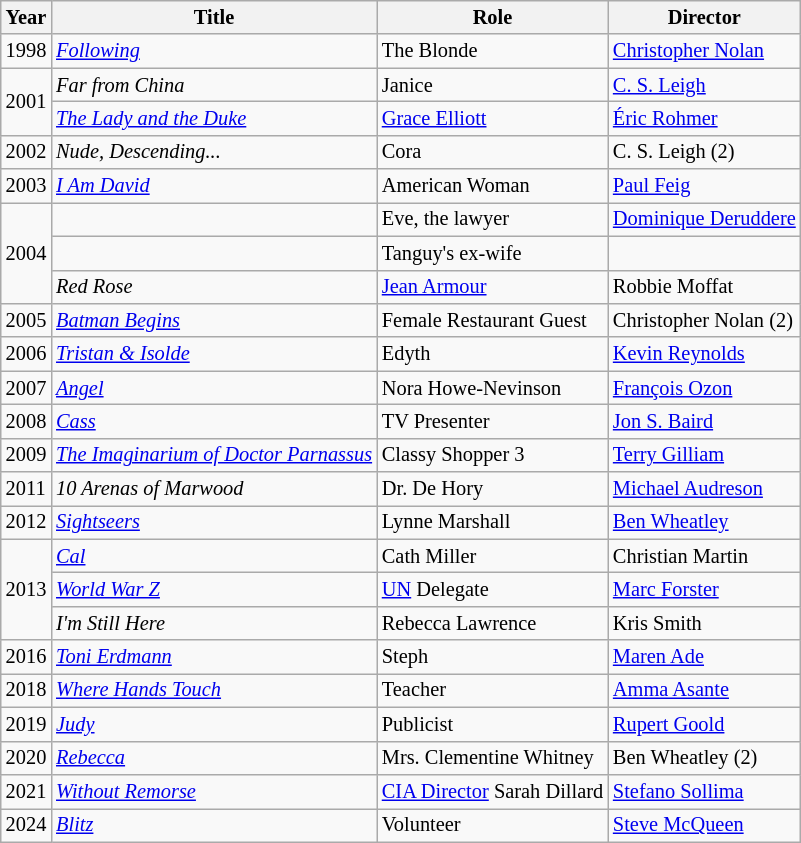<table class="wikitable sortable" style="font-size:85%">
<tr>
<th>Year</th>
<th>Title</th>
<th>Role</th>
<th>Director</th>
</tr>
<tr>
<td>1998</td>
<td><em><a href='#'>Following</a></em></td>
<td>The Blonde</td>
<td><a href='#'>Christopher Nolan</a></td>
</tr>
<tr>
<td rowspan="2">2001</td>
<td><em>Far from China</em></td>
<td>Janice</td>
<td><a href='#'>C. S. Leigh</a></td>
</tr>
<tr>
<td><em><a href='#'>The Lady and the Duke</a></em></td>
<td><a href='#'>Grace Elliott</a></td>
<td><a href='#'>Éric Rohmer</a></td>
</tr>
<tr>
<td>2002</td>
<td><em>Nude, Descending...</em></td>
<td>Cora</td>
<td>C. S. Leigh (2)</td>
</tr>
<tr>
<td>2003</td>
<td><em><a href='#'>I Am David</a></em></td>
<td>American Woman</td>
<td><a href='#'>Paul Feig</a></td>
</tr>
<tr>
<td rowspan="3">2004</td>
<td><em></em></td>
<td>Eve, the lawyer</td>
<td><a href='#'>Dominique Deruddere</a></td>
</tr>
<tr>
<td><em></em></td>
<td>Tanguy's ex-wife</td>
<td></td>
</tr>
<tr>
<td><em>Red Rose</em></td>
<td><a href='#'>Jean Armour</a></td>
<td>Robbie Moffat</td>
</tr>
<tr>
<td>2005</td>
<td><em><a href='#'>Batman Begins</a></em></td>
<td>Female Restaurant Guest</td>
<td>Christopher Nolan (2)</td>
</tr>
<tr>
<td>2006</td>
<td><em><a href='#'>Tristan & Isolde</a></em></td>
<td>Edyth</td>
<td><a href='#'>Kevin Reynolds</a></td>
</tr>
<tr>
<td>2007</td>
<td><em><a href='#'>Angel</a></em></td>
<td>Nora Howe-Nevinson</td>
<td><a href='#'>François Ozon</a></td>
</tr>
<tr>
<td>2008</td>
<td><em><a href='#'>Cass</a></em></td>
<td>TV Presenter</td>
<td><a href='#'>Jon S. Baird</a></td>
</tr>
<tr>
<td>2009</td>
<td><em><a href='#'>The Imaginarium of Doctor Parnassus</a></em></td>
<td>Classy Shopper 3</td>
<td><a href='#'>Terry Gilliam</a></td>
</tr>
<tr>
<td>2011</td>
<td><em>10 Arenas of Marwood</em></td>
<td>Dr. De Hory</td>
<td><a href='#'>Michael Audreson</a></td>
</tr>
<tr>
<td>2012</td>
<td><em><a href='#'>Sightseers</a></em></td>
<td>Lynne Marshall</td>
<td><a href='#'>Ben Wheatley</a></td>
</tr>
<tr>
<td rowspan="3">2013</td>
<td><em><a href='#'>Cal</a></em></td>
<td>Cath Miller</td>
<td>Christian Martin</td>
</tr>
<tr>
<td><em><a href='#'>World War Z</a></em></td>
<td><a href='#'>UN</a> Delegate</td>
<td><a href='#'>Marc Forster</a></td>
</tr>
<tr>
<td><em>I'm Still Here</em></td>
<td>Rebecca Lawrence</td>
<td>Kris Smith</td>
</tr>
<tr>
<td>2016</td>
<td><em><a href='#'>Toni Erdmann</a></em></td>
<td>Steph</td>
<td><a href='#'>Maren Ade</a></td>
</tr>
<tr>
<td>2018</td>
<td><em><a href='#'>Where Hands Touch</a></em></td>
<td>Teacher</td>
<td><a href='#'>Amma Asante</a></td>
</tr>
<tr>
<td>2019</td>
<td><em><a href='#'>Judy</a></em></td>
<td>Publicist</td>
<td><a href='#'>Rupert Goold</a></td>
</tr>
<tr>
<td>2020</td>
<td><em><a href='#'>Rebecca</a></em></td>
<td>Mrs. Clementine Whitney</td>
<td>Ben Wheatley (2)</td>
</tr>
<tr>
<td>2021</td>
<td><em><a href='#'>Without Remorse</a></em></td>
<td><a href='#'>CIA Director</a> Sarah Dillard</td>
<td><a href='#'>Stefano Sollima</a></td>
</tr>
<tr>
<td>2024</td>
<td><em><a href='#'>Blitz</a></em></td>
<td>Volunteer</td>
<td><a href='#'>Steve McQueen</a></td>
</tr>
</table>
